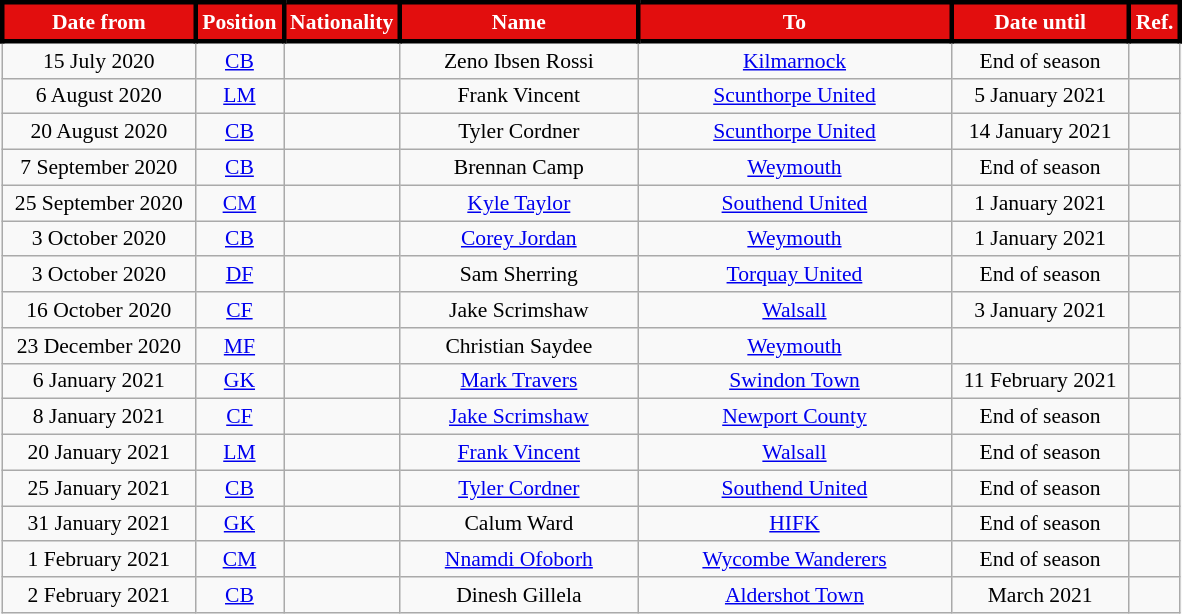<table class="wikitable"  style="text-align:center; font-size:90%; ">
<tr>
<th style="background:#e20e0e;color:#ffffff;border:3px solid #000000; width:120px;">Date from</th>
<th style="background:#e20e0e;color:#ffffff;border:3px solid #000000; width:50px;">Position</th>
<th style="background:#e20e0e;color:#ffffff;border:3px solid #000000; width:50px;">Nationality</th>
<th style="background:#e20e0e;color:#ffffff;border:3px solid #000000; width:150px;">Name</th>
<th style="background:#e20e0e;color:#ffffff;border:3px solid #000000; width:200px;">To</th>
<th style="background:#e20e0e;color:#ffffff;border:3px solid #000000; width:110px;">Date until</th>
<th style="background:#e20e0e;color:#ffffff;border:3px solid #000000; width:25px;">Ref.</th>
</tr>
<tr>
<td>15 July 2020</td>
<td><a href='#'>CB</a></td>
<td></td>
<td>Zeno Ibsen Rossi</td>
<td> <a href='#'>Kilmarnock</a></td>
<td>End of season</td>
<td></td>
</tr>
<tr>
<td>6 August 2020</td>
<td><a href='#'>LM</a></td>
<td></td>
<td>Frank Vincent</td>
<td> <a href='#'>Scunthorpe United</a></td>
<td>5 January 2021</td>
<td></td>
</tr>
<tr>
<td>20 August 2020</td>
<td><a href='#'>CB</a></td>
<td></td>
<td>Tyler Cordner</td>
<td> <a href='#'>Scunthorpe United</a></td>
<td>14 January 2021</td>
<td></td>
</tr>
<tr>
<td>7 September 2020</td>
<td><a href='#'>CB</a></td>
<td></td>
<td>Brennan Camp</td>
<td> <a href='#'>Weymouth</a></td>
<td>End of season</td>
<td></td>
</tr>
<tr>
<td>25 September 2020</td>
<td><a href='#'>CM</a></td>
<td></td>
<td><a href='#'>Kyle Taylor</a></td>
<td> <a href='#'>Southend United</a></td>
<td>1 January 2021</td>
<td></td>
</tr>
<tr>
<td>3 October 2020</td>
<td><a href='#'>CB</a></td>
<td></td>
<td><a href='#'>Corey Jordan</a></td>
<td> <a href='#'>Weymouth</a></td>
<td>1 January 2021</td>
<td></td>
</tr>
<tr>
<td>3 October 2020</td>
<td><a href='#'>DF</a></td>
<td></td>
<td>Sam Sherring</td>
<td> <a href='#'>Torquay United</a></td>
<td>End of season</td>
<td></td>
</tr>
<tr>
<td>16 October 2020</td>
<td><a href='#'>CF</a></td>
<td></td>
<td>Jake Scrimshaw</td>
<td> <a href='#'>Walsall</a></td>
<td>3 January 2021</td>
<td></td>
</tr>
<tr>
<td>23 December 2020</td>
<td><a href='#'>MF</a></td>
<td></td>
<td>Christian Saydee</td>
<td> <a href='#'>Weymouth</a></td>
<td></td>
<td></td>
</tr>
<tr>
<td>6 January 2021</td>
<td><a href='#'>GK</a></td>
<td></td>
<td><a href='#'>Mark Travers</a></td>
<td> <a href='#'>Swindon Town</a></td>
<td>11 February 2021</td>
<td></td>
</tr>
<tr>
<td>8 January 2021</td>
<td><a href='#'>CF</a></td>
<td></td>
<td><a href='#'>Jake Scrimshaw</a></td>
<td> <a href='#'>Newport County</a></td>
<td>End of season</td>
<td></td>
</tr>
<tr>
<td>20 January 2021</td>
<td><a href='#'>LM</a></td>
<td></td>
<td><a href='#'>Frank Vincent</a></td>
<td> <a href='#'>Walsall</a></td>
<td>End of season</td>
<td></td>
</tr>
<tr>
<td>25 January 2021</td>
<td><a href='#'>CB</a></td>
<td></td>
<td><a href='#'>Tyler Cordner</a></td>
<td> <a href='#'>Southend United</a></td>
<td>End of season</td>
<td></td>
</tr>
<tr>
<td>31 January 2021</td>
<td><a href='#'>GK</a></td>
<td></td>
<td>Calum Ward</td>
<td> <a href='#'>HIFK</a></td>
<td>End of season</td>
<td></td>
</tr>
<tr>
<td>1 February 2021</td>
<td><a href='#'>CM</a></td>
<td></td>
<td><a href='#'>Nnamdi Ofoborh</a></td>
<td> <a href='#'>Wycombe Wanderers</a></td>
<td>End of season</td>
<td></td>
</tr>
<tr>
<td>2 February 2021</td>
<td><a href='#'>CB</a></td>
<td></td>
<td>Dinesh Gillela</td>
<td> <a href='#'>Aldershot Town</a></td>
<td>March 2021</td>
<td></td>
</tr>
</table>
